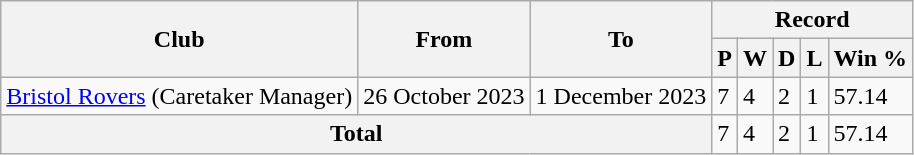<table class="wikitable">
<tr>
<th rowspan="2">Club</th>
<th rowspan="2">From</th>
<th rowspan="2">To</th>
<th colspan="5">Record</th>
</tr>
<tr>
<th>P</th>
<th>W</th>
<th>D</th>
<th>L</th>
<th>Win %</th>
</tr>
<tr>
<td><a href='#'>Bristol Rovers</a> (Caretaker Manager)</td>
<td>26 October 2023</td>
<td>1 December 2023</td>
<td>7</td>
<td>4</td>
<td>2</td>
<td>1</td>
<td>57.14</td>
</tr>
<tr>
<th colspan="3">Total</th>
<td>7</td>
<td>4</td>
<td>2</td>
<td>1</td>
<td>57.14</td>
</tr>
</table>
